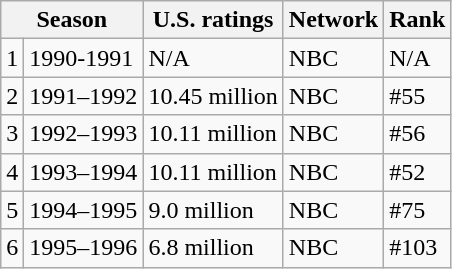<table class="wikitable">
<tr>
<th colspan="2">Season</th>
<th>U.S. ratings</th>
<th>Network</th>
<th>Rank</th>
</tr>
<tr>
<td>1</td>
<td>1990-1991</td>
<td>N/A</td>
<td>NBC</td>
<td>N/A</td>
</tr>
<tr>
<td>2</td>
<td>1991–1992</td>
<td>10.45 million</td>
<td>NBC</td>
<td>#55</td>
</tr>
<tr>
<td>3</td>
<td>1992–1993</td>
<td>10.11 million</td>
<td>NBC</td>
<td>#56</td>
</tr>
<tr>
<td>4</td>
<td>1993–1994</td>
<td>10.11 million</td>
<td>NBC</td>
<td>#52</td>
</tr>
<tr>
<td>5</td>
<td>1994–1995</td>
<td>9.0 million</td>
<td>NBC</td>
<td>#75</td>
</tr>
<tr>
<td>6</td>
<td>1995–1996</td>
<td>6.8 million</td>
<td>NBC</td>
<td>#103</td>
</tr>
</table>
